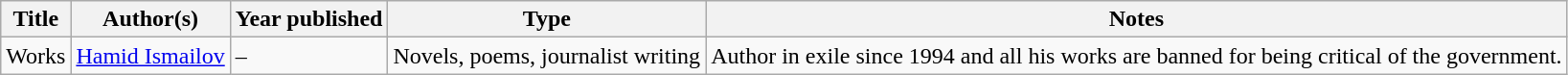<table class="wikitable sortable">
<tr>
<th>Title</th>
<th>Author(s)</th>
<th>Year published</th>
<th>Type</th>
<th class="unsortable">Notes</th>
</tr>
<tr>
<td>Works</td>
<td><a href='#'>Hamid Ismailov</a></td>
<td>–</td>
<td>Novels, poems, journalist writing</td>
<td>Author in exile since 1994 and all his works are banned for being critical of the government.</td>
</tr>
</table>
